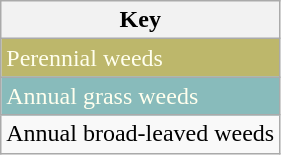<table class="wikitable">
<tr>
<th>Key</th>
</tr>
<tr>
<td style="background:#bdb76b; color:#ffe;">Perennial weeds</td>
</tr>
<tr>
<td style="background:#88bbbb; color:#ffe;">Annual grass weeds</td>
</tr>
<tr>
<td>Annual broad-leaved weeds</td>
</tr>
</table>
